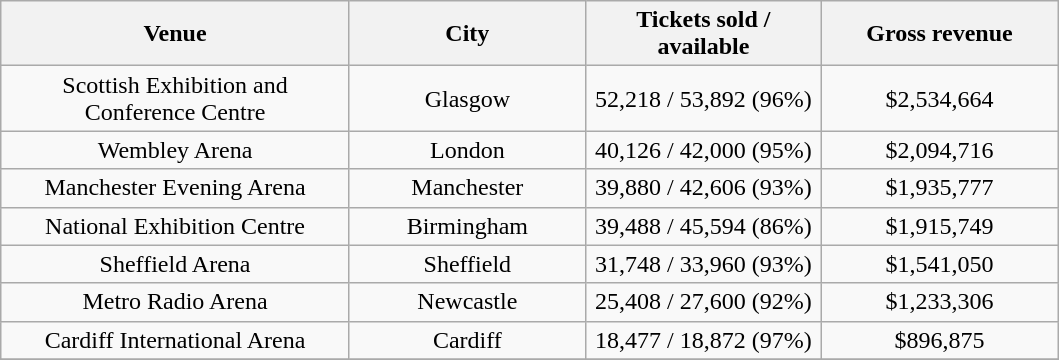<table class="wikitable" style="text-align:center">
<tr>
<th style="width:225px;">Venue</th>
<th style="width:150px;">City</th>
<th style="width:150px;">Tickets sold / available</th>
<th style="width:150px;">Gross revenue</th>
</tr>
<tr>
<td>Scottish Exhibition and Conference Centre</td>
<td>Glasgow</td>
<td>52,218 / 53,892 (96%)</td>
<td>$2,534,664</td>
</tr>
<tr>
<td>Wembley Arena</td>
<td>London</td>
<td>40,126 / 42,000 (95%)</td>
<td>$2,094,716</td>
</tr>
<tr>
<td>Manchester Evening Arena</td>
<td>Manchester</td>
<td>39,880 / 42,606 (93%)</td>
<td>$1,935,777</td>
</tr>
<tr>
<td>National Exhibition Centre</td>
<td>Birmingham</td>
<td>39,488 / 45,594 (86%)</td>
<td>$1,915,749</td>
</tr>
<tr>
<td>Sheffield Arena</td>
<td>Sheffield</td>
<td>31,748 / 33,960 (93%)</td>
<td>$1,541,050</td>
</tr>
<tr>
<td>Metro Radio Arena</td>
<td>Newcastle</td>
<td>25,408 / 27,600 (92%)</td>
<td>$1,233,306</td>
</tr>
<tr>
<td>Cardiff International Arena</td>
<td>Cardiff</td>
<td>18,477 / 18,872 (97%)</td>
<td>$896,875</td>
</tr>
<tr>
</tr>
</table>
